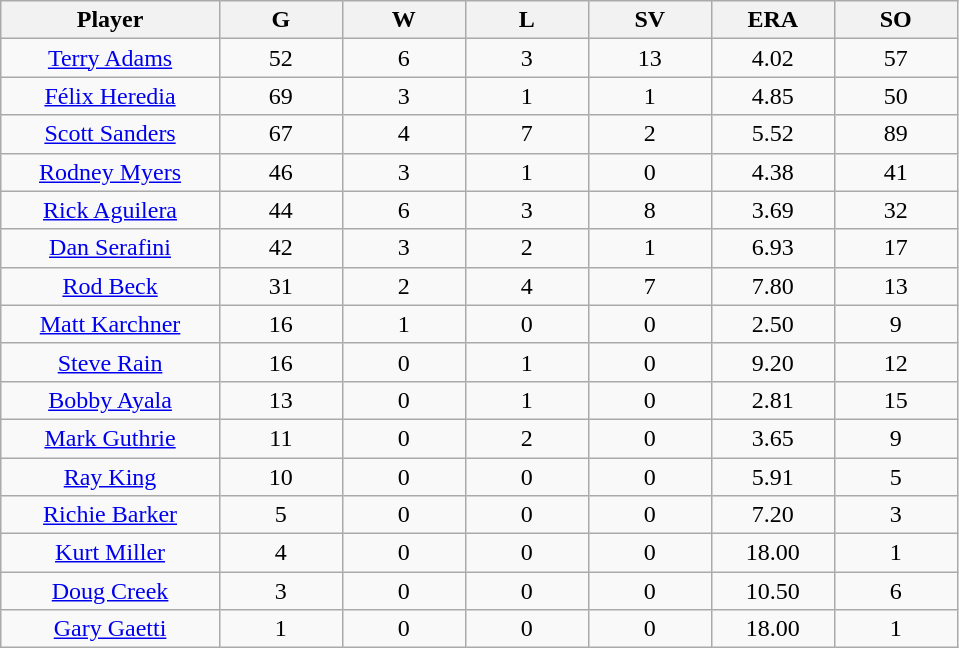<table class="wikitable sortable">
<tr>
<th bgcolor="#DDDDFF" width="16%">Player</th>
<th bgcolor="#DDDDFF" width="9%">G</th>
<th bgcolor="#DDDDFF" width="9%">W</th>
<th bgcolor="#DDDDFF" width="9%">L</th>
<th bgcolor="#DDDDFF" width="9%">SV</th>
<th bgcolor="#DDDDFF" width="9%">ERA</th>
<th bgcolor="#DDDDFF" width="9%">SO</th>
</tr>
<tr align="center">
<td><a href='#'>Terry Adams</a></td>
<td>52</td>
<td>6</td>
<td>3</td>
<td>13</td>
<td>4.02</td>
<td>57</td>
</tr>
<tr align=center>
<td><a href='#'>Félix Heredia</a></td>
<td>69</td>
<td>3</td>
<td>1</td>
<td>1</td>
<td>4.85</td>
<td>50</td>
</tr>
<tr align=center>
<td><a href='#'>Scott Sanders</a></td>
<td>67</td>
<td>4</td>
<td>7</td>
<td>2</td>
<td>5.52</td>
<td>89</td>
</tr>
<tr align=center>
<td><a href='#'>Rodney Myers</a></td>
<td>46</td>
<td>3</td>
<td>1</td>
<td>0</td>
<td>4.38</td>
<td>41</td>
</tr>
<tr align=center>
<td><a href='#'>Rick Aguilera</a></td>
<td>44</td>
<td>6</td>
<td>3</td>
<td>8</td>
<td>3.69</td>
<td>32</td>
</tr>
<tr align=center>
<td><a href='#'>Dan Serafini</a></td>
<td>42</td>
<td>3</td>
<td>2</td>
<td>1</td>
<td>6.93</td>
<td>17</td>
</tr>
<tr align=center>
<td><a href='#'>Rod Beck</a></td>
<td>31</td>
<td>2</td>
<td>4</td>
<td>7</td>
<td>7.80</td>
<td>13</td>
</tr>
<tr align=center>
<td><a href='#'>Matt Karchner</a></td>
<td>16</td>
<td>1</td>
<td>0</td>
<td>0</td>
<td>2.50</td>
<td>9</td>
</tr>
<tr align=center>
<td><a href='#'>Steve Rain</a></td>
<td>16</td>
<td>0</td>
<td>1</td>
<td>0</td>
<td>9.20</td>
<td>12</td>
</tr>
<tr align=center>
<td><a href='#'>Bobby Ayala</a></td>
<td>13</td>
<td>0</td>
<td>1</td>
<td>0</td>
<td>2.81</td>
<td>15</td>
</tr>
<tr align=center>
<td><a href='#'>Mark Guthrie</a></td>
<td>11</td>
<td>0</td>
<td>2</td>
<td>0</td>
<td>3.65</td>
<td>9</td>
</tr>
<tr align=center>
<td><a href='#'>Ray King</a></td>
<td>10</td>
<td>0</td>
<td>0</td>
<td>0</td>
<td>5.91</td>
<td>5</td>
</tr>
<tr align=center>
<td><a href='#'>Richie Barker</a></td>
<td>5</td>
<td>0</td>
<td>0</td>
<td>0</td>
<td>7.20</td>
<td>3</td>
</tr>
<tr align=center>
<td><a href='#'>Kurt Miller</a></td>
<td>4</td>
<td>0</td>
<td>0</td>
<td>0</td>
<td>18.00</td>
<td>1</td>
</tr>
<tr align=center>
<td><a href='#'>Doug Creek</a></td>
<td>3</td>
<td>0</td>
<td>0</td>
<td>0</td>
<td>10.50</td>
<td>6</td>
</tr>
<tr align=center>
<td><a href='#'>Gary Gaetti</a></td>
<td>1</td>
<td>0</td>
<td>0</td>
<td>0</td>
<td>18.00</td>
<td>1</td>
</tr>
</table>
